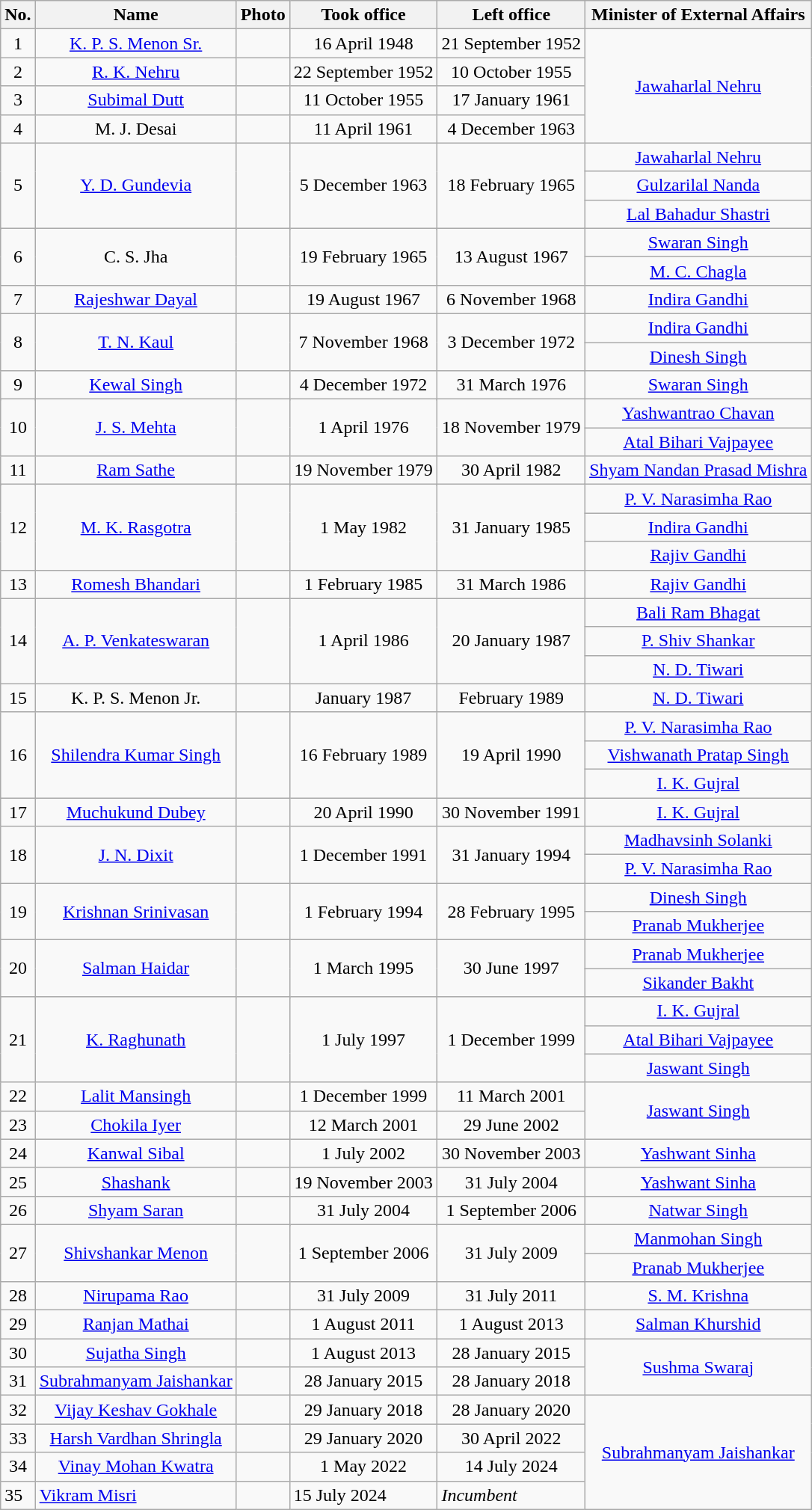<table class="wikitable">
<tr>
<th>No.</th>
<th>Name</th>
<th>Photo</th>
<th>Took office</th>
<th>Left office</th>
<th>Minister of External Affairs</th>
</tr>
<tr align="center">
<td>1</td>
<td><a href='#'>K. P. S. Menon Sr.</a></td>
<td></td>
<td>16 April 1948</td>
<td>21 September 1952</td>
<td rowspan="4"><a href='#'>Jawaharlal Nehru</a></td>
</tr>
<tr align="center">
<td>2</td>
<td><a href='#'>R. K. Nehru</a></td>
<td></td>
<td>22 September 1952</td>
<td>10 October 1955</td>
</tr>
<tr align="center">
<td>3</td>
<td><a href='#'>Subimal Dutt</a></td>
<td></td>
<td>11 October 1955</td>
<td>17 January 1961</td>
</tr>
<tr align="center">
<td>4</td>
<td>M. J. Desai</td>
<td></td>
<td>11 April 1961</td>
<td>4 December 1963</td>
</tr>
<tr align="center">
<td rowspan="4">5</td>
<td rowspan="4"><a href='#'>Y. D. Gundevia</a></td>
<td rowspan="4"></td>
<td rowspan="4">5 December 1963</td>
<td rowspan="4">18 February 1965</td>
<td><a href='#'>Jawaharlal Nehru</a></td>
</tr>
<tr align="center">
<td><a href='#'>Gulzarilal Nanda</a></td>
</tr>
<tr align="center">
<td><a href='#'>Lal Bahadur Shastri</a></td>
</tr>
<tr align="center">
<td rowspan="2"><a href='#'>Swaran Singh</a></td>
</tr>
<tr align="center">
<td rowspan="2">6</td>
<td rowspan="2">C. S. Jha</td>
<td rowspan="2"></td>
<td rowspan="2">19 February 1965</td>
<td rowspan="2">13 August 1967</td>
</tr>
<tr align="center">
<td><a href='#'>M. C. Chagla</a></td>
</tr>
<tr align="center">
<td>7</td>
<td><a href='#'>Rajeshwar Dayal</a></td>
<td></td>
<td>19 August 1967</td>
<td>6 November 1968</td>
<td><a href='#'>Indira Gandhi</a></td>
</tr>
<tr align="center">
<td rowspan="3">8</td>
<td rowspan="3"><a href='#'>T. N. Kaul</a></td>
<td rowspan="3"></td>
<td rowspan="3">7 November 1968</td>
<td rowspan="3">3 December 1972</td>
<td><a href='#'>Indira Gandhi</a></td>
</tr>
<tr align="center">
<td><a href='#'>Dinesh Singh</a></td>
</tr>
<tr align="center">
<td rowspan="2"><a href='#'>Swaran Singh</a></td>
</tr>
<tr align="center">
<td rowspan="2">9</td>
<td rowspan="2"><a href='#'>Kewal Singh</a></td>
<td rowspan="2"></td>
<td rowspan="2">4 December 1972</td>
<td rowspan="2">31 March 1976</td>
</tr>
<tr align="center">
<td rowspan="2"><a href='#'>Yashwantrao Chavan</a></td>
</tr>
<tr align="center">
<td rowspan="2">10</td>
<td rowspan="2"><a href='#'>J. S. Mehta</a></td>
<td rowspan="2"></td>
<td rowspan="2">1 April 1976</td>
<td rowspan="2">18 November 1979</td>
</tr>
<tr align="center">
<td><a href='#'>Atal Bihari Vajpayee</a></td>
</tr>
<tr align="center">
<td rowspan="2">11</td>
<td rowspan="2"><a href='#'>Ram Sathe</a></td>
<td rowspan="2"></td>
<td rowspan="2">19 November 1979</td>
<td rowspan="2">30 April 1982</td>
<td><a href='#'>Shyam Nandan Prasad Mishra</a></td>
</tr>
<tr align="center">
<td rowspan="2"><a href='#'>P. V. Narasimha Rao</a></td>
</tr>
<tr align="center">
<td rowspan="3">12</td>
<td rowspan="3"><a href='#'>M. K. Rasgotra</a></td>
<td rowspan="3"></td>
<td rowspan="3">1 May 1982</td>
<td rowspan="3">31 January 1985</td>
</tr>
<tr align="center">
<td><a href='#'>Indira Gandhi</a></td>
</tr>
<tr align="center">
<td><a href='#'>Rajiv Gandhi</a></td>
</tr>
<tr align="center">
<td rowspan="2">13</td>
<td rowspan="2"><a href='#'>Romesh Bhandari</a></td>
<td rowspan="2"></td>
<td rowspan="2">1 February 1985</td>
<td rowspan="2">31 March 1986</td>
<td><a href='#'>Rajiv Gandhi</a></td>
</tr>
<tr align="center">
<td rowspan="2"><a href='#'>Bali Ram Bhagat</a></td>
</tr>
<tr align="center">
<td rowspan="3">14</td>
<td rowspan="3"><a href='#'>A. P. Venkateswaran</a></td>
<td rowspan="3"></td>
<td rowspan="3">1 April 1986</td>
<td rowspan="3">20 January 1987</td>
</tr>
<tr align="center">
<td><a href='#'>P. Shiv Shankar</a></td>
</tr>
<tr align="center">
<td><a href='#'>N. D. Tiwari</a></td>
</tr>
<tr align="center">
<td>15</td>
<td>K. P. S. Menon Jr.</td>
<td></td>
<td>January 1987</td>
<td>February 1989</td>
<td><a href='#'>N. D. Tiwari</a></td>
</tr>
<tr align="center">
<td rowspan="3">16</td>
<td rowspan="3"><a href='#'>Shilendra Kumar Singh</a></td>
<td rowspan="3"></td>
<td rowspan="3">16 February 1989</td>
<td rowspan="3">19 April 1990</td>
<td><a href='#'>P. V. Narasimha Rao</a></td>
</tr>
<tr align="center">
<td><a href='#'>Vishwanath Pratap Singh</a></td>
</tr>
<tr align="center">
<td><a href='#'>I. K. Gujral</a></td>
</tr>
<tr align="center">
<td>17</td>
<td><a href='#'>Muchukund Dubey</a></td>
<td></td>
<td>20 April 1990</td>
<td>30 November 1991</td>
<td><a href='#'>I. K. Gujral</a></td>
</tr>
<tr align="center">
<td rowspan="3">18</td>
<td rowspan="3"><a href='#'>J. N. Dixit</a></td>
<td rowspan="3"></td>
<td rowspan="3">1 December 1991</td>
<td rowspan="3">31 January 1994</td>
<td><a href='#'>Madhavsinh Solanki</a></td>
</tr>
<tr align="center">
<td><a href='#'>P. V. Narasimha Rao</a></td>
</tr>
<tr align="center">
<td rowspan="2"><a href='#'>Dinesh Singh</a></td>
</tr>
<tr align="center">
<td rowspan="2">19</td>
<td rowspan="2"><a href='#'>Krishnan Srinivasan</a></td>
<td rowspan="2"></td>
<td rowspan="2">1 February 1994</td>
<td rowspan="2">28 February 1995</td>
</tr>
<tr align="center">
<td><a href='#'>Pranab Mukherjee</a></td>
</tr>
<tr align="center">
<td rowspan="3">20</td>
<td rowspan="3"><a href='#'>Salman Haidar</a></td>
<td rowspan="3"></td>
<td rowspan="3">1 March 1995</td>
<td rowspan="3">30 June 1997</td>
<td><a href='#'>Pranab Mukherjee</a></td>
</tr>
<tr align="center">
<td><a href='#'>Sikander Bakht</a></td>
</tr>
<tr align="center">
<td rowspan="2"><a href='#'>I. K. Gujral</a></td>
</tr>
<tr align="center">
<td rowspan="3">21</td>
<td rowspan="3"><a href='#'>K. Raghunath</a></td>
<td rowspan="3"></td>
<td rowspan="3">1 July 1997</td>
<td rowspan="3">1 December 1999</td>
</tr>
<tr align="center">
<td><a href='#'>Atal Bihari Vajpayee</a></td>
</tr>
<tr align="center">
<td><a href='#'>Jaswant Singh</a></td>
</tr>
<tr align="center">
<td>22</td>
<td><a href='#'>Lalit Mansingh</a></td>
<td></td>
<td>1 December 1999</td>
<td>11 March 2001</td>
<td rowspan="2"><a href='#'>Jaswant Singh</a></td>
</tr>
<tr align="center">
<td>23</td>
<td><a href='#'>Chokila Iyer</a></td>
<td></td>
<td>12 March 2001</td>
<td>29 June 2002</td>
</tr>
<tr align="center">
<td>24</td>
<td><a href='#'>Kanwal Sibal</a></td>
<td></td>
<td>1 July 2002</td>
<td>30 November 2003</td>
<td><a href='#'>Yashwant Sinha</a></td>
</tr>
<tr align="center">
<td rowspan="2">25</td>
<td rowspan="2"><a href='#'>Shashank</a></td>
<td rowspan="2"></td>
<td rowspan="2">19 November 2003</td>
<td rowspan="2">31 July 2004</td>
<td><a href='#'>Yashwant Sinha</a></td>
</tr>
<tr align="center">
<td rowspan="2"><a href='#'>Natwar Singh</a></td>
</tr>
<tr align="center">
<td rowspan="2">26</td>
<td rowspan="2"><a href='#'>Shyam Saran</a></td>
<td rowspan="2"></td>
<td rowspan="2">31 July 2004</td>
<td rowspan="2">1 September 2006</td>
</tr>
<tr align="center">
<td rowspan="2"><a href='#'>Manmohan Singh</a></td>
</tr>
<tr align="center">
<td rowspan="3">27</td>
<td rowspan="3"><a href='#'>Shivshankar Menon</a></td>
<td rowspan="3"></td>
<td rowspan="3">1 September 2006</td>
<td rowspan="3">31 July 2009</td>
</tr>
<tr align="center">
<td><a href='#'>Pranab Mukherjee</a></td>
</tr>
<tr align="center">
<td rowspan="3"><a href='#'>S. M. Krishna</a></td>
</tr>
<tr align="center">
<td>28</td>
<td><a href='#'>Nirupama Rao</a></td>
<td></td>
<td>31 July 2009</td>
<td>31 July 2011</td>
</tr>
<tr align="center">
<td rowspan="2">29</td>
<td rowspan="2"><a href='#'>Ranjan Mathai</a></td>
<td rowspan="2"></td>
<td rowspan="2">1 August 2011</td>
<td rowspan="2">1 August 2013</td>
</tr>
<tr align="center">
<td rowspan="2"><a href='#'>Salman Khurshid</a></td>
</tr>
<tr align="center">
<td rowspan="2">30</td>
<td rowspan="2"><a href='#'>Sujatha Singh</a></td>
<td rowspan="2"></td>
<td rowspan="2">1 August 2013</td>
<td rowspan="2">28 January 2015</td>
</tr>
<tr align="center">
<td rowspan="3"><a href='#'>Sushma Swaraj</a></td>
</tr>
<tr align="center">
<td>31</td>
<td><a href='#'>Subrahmanyam Jaishankar</a></td>
<td></td>
<td>28 January 2015</td>
<td>28 January 2018</td>
</tr>
<tr align="center">
<td rowspan="2">32</td>
<td rowspan="2"><a href='#'>Vijay Keshav Gokhale</a></td>
<td rowspan="2"></td>
<td rowspan="2">29 January 2018</td>
<td rowspan="2">28 January 2020</td>
</tr>
<tr align="center">
<td rowspan="4"><a href='#'>Subrahmanyam Jaishankar</a></td>
</tr>
<tr align="center">
<td>33</td>
<td><a href='#'>Harsh Vardhan Shringla</a></td>
<td></td>
<td>29 January 2020</td>
<td>30 April 2022</td>
</tr>
<tr align="center">
<td>34</td>
<td><a href='#'>Vinay Mohan Kwatra</a></td>
<td></td>
<td>1 May 2022</td>
<td>14 July 2024</td>
</tr>
<tr>
<td>35</td>
<td><a href='#'>Vikram Misri</a></td>
<td></td>
<td>15 July 2024</td>
<td><em>Incumbent</em></td>
</tr>
</table>
